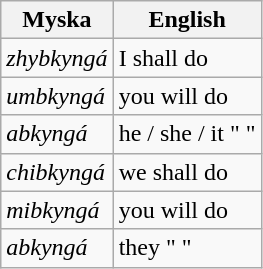<table class="wikitable">
<tr>
<th>Myska</th>
<th>English</th>
</tr>
<tr>
<td><em>zhybkyngá</em></td>
<td>I shall do</td>
</tr>
<tr>
<td><em>umbkyngá</em></td>
<td>you will do</td>
</tr>
<tr>
<td><em>abkyngá</em></td>
<td>he / she / it " "</td>
</tr>
<tr>
<td><em>chibkyngá</em></td>
<td>we shall do</td>
</tr>
<tr>
<td><em>mibkyngá</em></td>
<td>you will do</td>
</tr>
<tr>
<td><em>abkyngá</em></td>
<td>they " "</td>
</tr>
</table>
